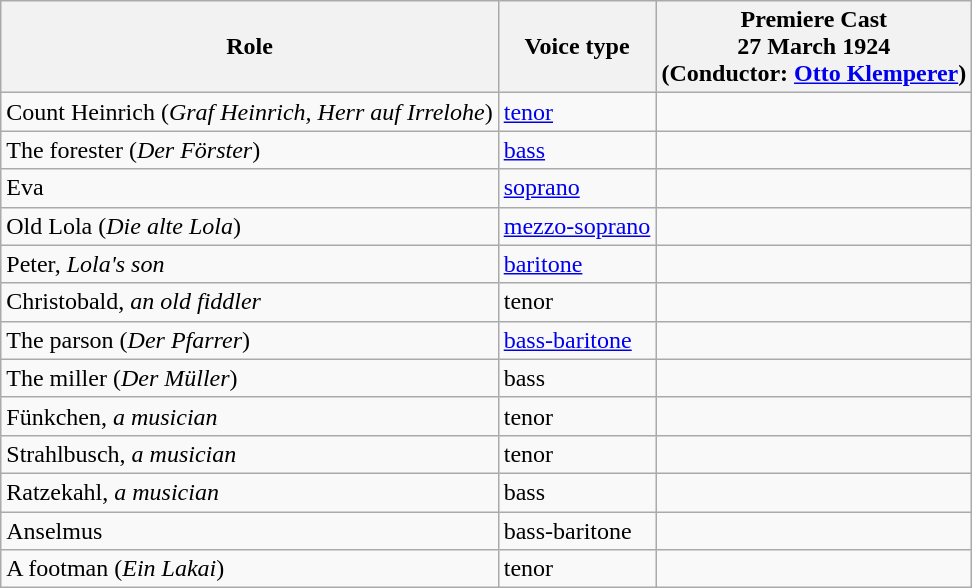<table class="wikitable">
<tr>
<th>Role</th>
<th>Voice type</th>
<th>Premiere Cast<br>27 March 1924<br>(Conductor: <a href='#'>Otto Klemperer</a>)</th>
</tr>
<tr>
<td>Count Heinrich (<em>Graf Heinrich, Herr auf Irrelohe</em>)</td>
<td><a href='#'>tenor</a></td>
<td></td>
</tr>
<tr>
<td>The forester (<em>Der Förster</em>)</td>
<td><a href='#'>bass</a></td>
<td></td>
</tr>
<tr>
<td>Eva</td>
<td><a href='#'>soprano</a></td>
<td></td>
</tr>
<tr>
<td>Old Lola (<em>Die alte Lola</em>)</td>
<td><a href='#'>mezzo-soprano</a></td>
<td></td>
</tr>
<tr>
<td>Peter, <em>Lola's son</em></td>
<td><a href='#'>baritone</a></td>
<td></td>
</tr>
<tr>
<td>Christobald, <em>an old fiddler</em></td>
<td>tenor</td>
<td></td>
</tr>
<tr>
<td>The parson (<em>Der Pfarrer</em>)</td>
<td><a href='#'>bass-baritone</a></td>
<td></td>
</tr>
<tr>
<td>The miller (<em>Der Müller</em>)</td>
<td>bass</td>
<td></td>
</tr>
<tr>
<td>Fünkchen, <em>a musician</em></td>
<td>tenor</td>
<td></td>
</tr>
<tr>
<td>Strahlbusch, <em>a musician</em></td>
<td>tenor</td>
<td></td>
</tr>
<tr>
<td>Ratzekahl, <em>a musician</em></td>
<td>bass</td>
<td></td>
</tr>
<tr>
<td>Anselmus</td>
<td>bass-baritone</td>
<td></td>
</tr>
<tr>
<td>A footman (<em>Ein Lakai</em>)</td>
<td>tenor</td>
<td></td>
</tr>
</table>
